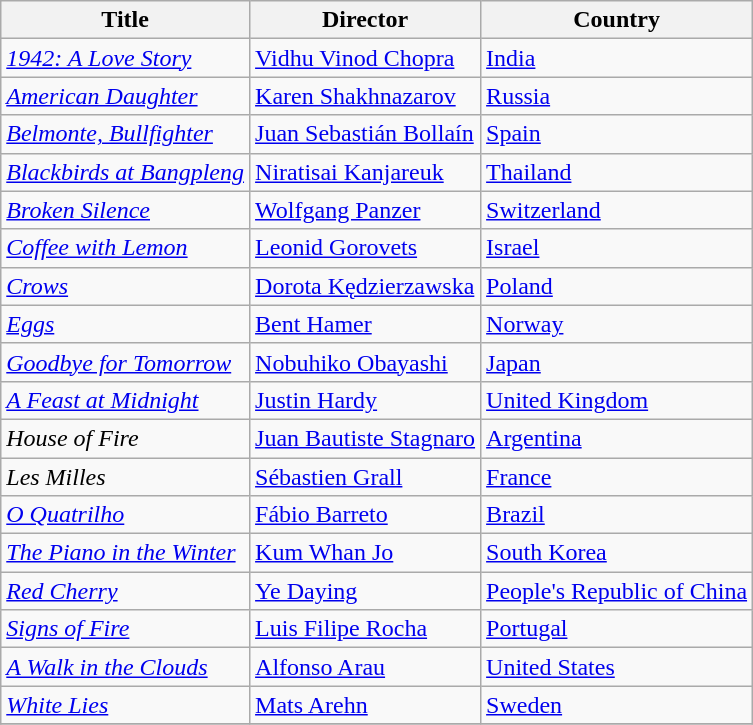<table class="wikitable">
<tr>
<th>Title</th>
<th>Director</th>
<th>Country</th>
</tr>
<tr>
<td><em><a href='#'>1942: A Love Story</a></em></td>
<td><a href='#'>Vidhu Vinod Chopra</a></td>
<td><a href='#'>India</a></td>
</tr>
<tr>
<td><em><a href='#'>American Daughter</a></em></td>
<td><a href='#'>Karen Shakhnazarov</a></td>
<td><a href='#'>Russia</a></td>
</tr>
<tr>
<td><em><a href='#'>Belmonte, Bullfighter</a></em></td>
<td><a href='#'>Juan Sebastián Bollaín</a></td>
<td><a href='#'>Spain</a></td>
</tr>
<tr>
<td><em><a href='#'>Blackbirds at Bangpleng</a></em></td>
<td><a href='#'>Niratisai Kanjareuk</a></td>
<td><a href='#'>Thailand</a></td>
</tr>
<tr>
<td><em><a href='#'>Broken Silence</a></em></td>
<td><a href='#'>Wolfgang Panzer</a></td>
<td><a href='#'>Switzerland</a></td>
</tr>
<tr>
<td><em><a href='#'>Coffee with Lemon</a></em></td>
<td><a href='#'>Leonid Gorovets</a></td>
<td><a href='#'>Israel</a></td>
</tr>
<tr>
<td><em><a href='#'>Crows</a></em></td>
<td><a href='#'>Dorota Kędzierzawska</a></td>
<td><a href='#'>Poland</a></td>
</tr>
<tr>
<td><em><a href='#'>Eggs</a></em></td>
<td><a href='#'>Bent Hamer</a></td>
<td><a href='#'>Norway</a></td>
</tr>
<tr>
<td><em><a href='#'>Goodbye for Tomorrow</a></em></td>
<td><a href='#'>Nobuhiko Obayashi</a></td>
<td><a href='#'>Japan</a></td>
</tr>
<tr>
<td><em><a href='#'>A Feast at Midnight</a></em></td>
<td><a href='#'>Justin Hardy</a></td>
<td><a href='#'>United Kingdom</a></td>
</tr>
<tr>
<td><em>House of Fire</em></td>
<td><a href='#'>Juan Bautiste Stagnaro</a></td>
<td><a href='#'>Argentina</a></td>
</tr>
<tr>
<td><em>Les Milles</em></td>
<td><a href='#'>Sébastien Grall</a></td>
<td><a href='#'>France</a></td>
</tr>
<tr>
<td><em><a href='#'>O Quatrilho</a></em></td>
<td><a href='#'>Fábio Barreto</a></td>
<td><a href='#'>Brazil</a></td>
</tr>
<tr>
<td><em><a href='#'>The Piano in the Winter</a></em></td>
<td><a href='#'>Kum Whan Jo</a></td>
<td><a href='#'>South Korea</a></td>
</tr>
<tr>
<td><em><a href='#'>Red Cherry</a></em></td>
<td><a href='#'>Ye Daying</a></td>
<td><a href='#'>People's Republic of China</a></td>
</tr>
<tr>
<td><em><a href='#'>Signs of Fire</a></em></td>
<td><a href='#'>Luis Filipe Rocha</a></td>
<td><a href='#'>Portugal</a></td>
</tr>
<tr>
<td><em><a href='#'>A Walk in the Clouds</a></em></td>
<td><a href='#'>Alfonso Arau</a></td>
<td><a href='#'>United States</a></td>
</tr>
<tr>
<td><em><a href='#'>White Lies</a></em></td>
<td><a href='#'>Mats Arehn</a></td>
<td><a href='#'>Sweden</a></td>
</tr>
<tr>
</tr>
</table>
